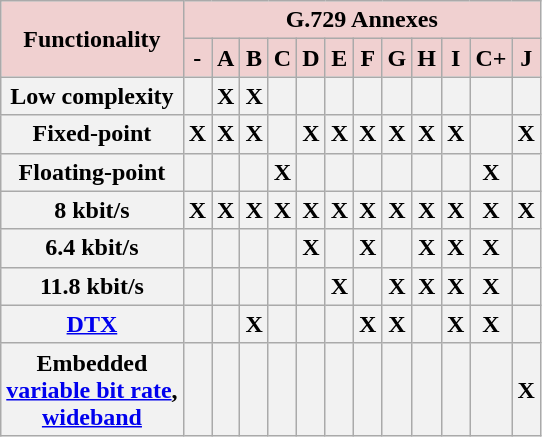<table class="wikitable">
<tr style="text-align: center; width: auto;">
<th rowspan="2" style="background:#F0D0D0; text-align:center;">Functionality</th>
<th colspan="12" style="background:#F0D0D0; text-align:center;">G.729 Annexes </th>
</tr>
<tr>
<th style="background:#F0D0D0;">-</th>
<th style="background:#F0D0D0;">A</th>
<th style="background:#F0D0D0;">B</th>
<th style="background:#F0D0D0;">C</th>
<th style="background:#F0D0D0;">D</th>
<th style="background:#F0D0D0;">E</th>
<th style="background:#F0D0D0;">F</th>
<th style="background:#F0D0D0;">G</th>
<th style="background:#F0D0D0;">H</th>
<th style="background:#F0D0D0;">I</th>
<th style="background:#F0D0D0;">C+</th>
<th style="background:#F0D0D0;">J</th>
</tr>
<tr>
<th>Low complexity</th>
<th></th>
<th>X</th>
<th>X</th>
<th></th>
<th></th>
<th></th>
<th></th>
<th></th>
<th></th>
<th></th>
<th></th>
<th></th>
</tr>
<tr>
<th>Fixed-point</th>
<th>X</th>
<th>X</th>
<th>X</th>
<th></th>
<th>X</th>
<th>X</th>
<th>X</th>
<th>X</th>
<th>X</th>
<th>X</th>
<th></th>
<th>X</th>
</tr>
<tr>
<th>Floating-point</th>
<th></th>
<th></th>
<th></th>
<th>X</th>
<th></th>
<th></th>
<th></th>
<th></th>
<th></th>
<th></th>
<th>X</th>
<th></th>
</tr>
<tr>
<th>8 kbit/s</th>
<th>X</th>
<th>X</th>
<th>X</th>
<th>X</th>
<th>X</th>
<th>X</th>
<th>X</th>
<th>X</th>
<th>X</th>
<th>X</th>
<th>X</th>
<th>X</th>
</tr>
<tr>
<th>6.4 kbit/s</th>
<th></th>
<th></th>
<th></th>
<th></th>
<th>X</th>
<th></th>
<th>X</th>
<th></th>
<th>X</th>
<th>X</th>
<th>X</th>
<th></th>
</tr>
<tr>
<th>11.8 kbit/s</th>
<th></th>
<th></th>
<th></th>
<th></th>
<th></th>
<th>X</th>
<th></th>
<th>X</th>
<th>X</th>
<th>X</th>
<th>X</th>
<th></th>
</tr>
<tr>
<th><a href='#'>DTX</a></th>
<th></th>
<th></th>
<th>X</th>
<th></th>
<th></th>
<th></th>
<th>X</th>
<th>X</th>
<th></th>
<th>X</th>
<th>X</th>
<th></th>
</tr>
<tr>
<th>Embedded <br><a href='#'>variable bit rate</a>, <br><a href='#'>wideband</a></th>
<th></th>
<th></th>
<th></th>
<th></th>
<th></th>
<th></th>
<th></th>
<th></th>
<th></th>
<th></th>
<th></th>
<th>X</th>
</tr>
</table>
